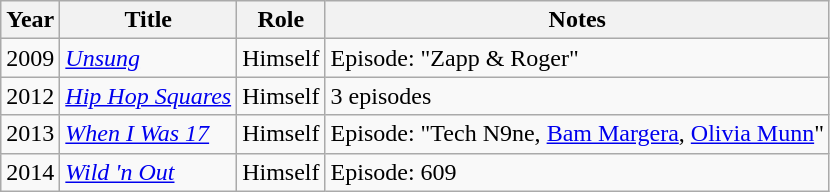<table class="wikitable sortable">
<tr>
<th>Year</th>
<th>Title</th>
<th>Role</th>
<th>Notes</th>
</tr>
<tr>
<td>2009</td>
<td><em><a href='#'>Unsung</a></em></td>
<td>Himself</td>
<td>Episode: "Zapp & Roger"</td>
</tr>
<tr>
<td>2012</td>
<td><em><a href='#'>Hip Hop Squares</a></em></td>
<td>Himself</td>
<td>3 episodes</td>
</tr>
<tr>
<td>2013</td>
<td><em><a href='#'>When I Was 17</a></em></td>
<td>Himself</td>
<td>Episode: "Tech N9ne, <a href='#'>Bam Margera</a>, <a href='#'>Olivia Munn</a>"</td>
</tr>
<tr>
<td>2014</td>
<td><em><a href='#'>Wild 'n Out</a></em></td>
<td>Himself</td>
<td>Episode: 609</td>
</tr>
</table>
